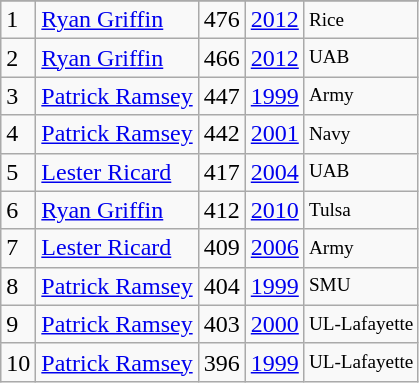<table class="wikitable">
<tr>
</tr>
<tr>
<td>1</td>
<td><a href='#'>Ryan Griffin</a></td>
<td>476</td>
<td><a href='#'>2012</a></td>
<td style="font-size:80%;">Rice</td>
</tr>
<tr>
<td>2</td>
<td><a href='#'>Ryan Griffin</a></td>
<td>466</td>
<td><a href='#'>2012</a></td>
<td style="font-size:80%;">UAB</td>
</tr>
<tr>
<td>3</td>
<td><a href='#'>Patrick Ramsey</a></td>
<td>447</td>
<td><a href='#'>1999</a></td>
<td style="font-size:80%;">Army</td>
</tr>
<tr>
<td>4</td>
<td><a href='#'>Patrick Ramsey</a></td>
<td>442</td>
<td><a href='#'>2001</a></td>
<td style="font-size:80%;">Navy</td>
</tr>
<tr>
<td>5</td>
<td><a href='#'>Lester Ricard</a></td>
<td>417</td>
<td><a href='#'>2004</a></td>
<td style="font-size:80%;">UAB</td>
</tr>
<tr>
<td>6</td>
<td><a href='#'>Ryan Griffin</a></td>
<td>412</td>
<td><a href='#'>2010</a></td>
<td style="font-size:80%;">Tulsa</td>
</tr>
<tr>
<td>7</td>
<td><a href='#'>Lester Ricard</a></td>
<td>409</td>
<td><a href='#'>2006</a></td>
<td style="font-size:80%;">Army</td>
</tr>
<tr>
<td>8</td>
<td><a href='#'>Patrick Ramsey</a></td>
<td>404</td>
<td><a href='#'>1999</a></td>
<td style="font-size:80%;">SMU</td>
</tr>
<tr>
<td>9</td>
<td><a href='#'>Patrick Ramsey</a></td>
<td>403</td>
<td><a href='#'>2000</a></td>
<td style="font-size:80%;">UL-Lafayette</td>
</tr>
<tr>
<td>10</td>
<td><a href='#'>Patrick Ramsey</a></td>
<td>396</td>
<td><a href='#'>1999</a></td>
<td style="font-size:80%;">UL-Lafayette</td>
</tr>
</table>
